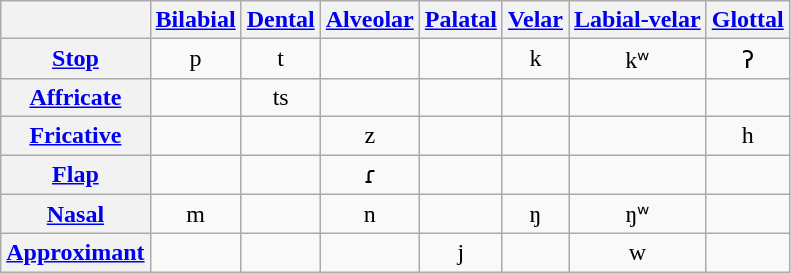<table class="wikitable">
<tr>
<th></th>
<th><a href='#'>Bilabial</a></th>
<th><a href='#'>Dental</a></th>
<th><a href='#'>Alveolar</a></th>
<th><a href='#'>Palatal</a></th>
<th><a href='#'>Velar</a></th>
<th><a href='#'>Labial-velar</a></th>
<th><a href='#'>Glottal</a></th>
</tr>
<tr align="center">
<th><a href='#'>Stop</a></th>
<td>p</td>
<td>t</td>
<td></td>
<td></td>
<td>k</td>
<td>kʷ</td>
<td>ʔ</td>
</tr>
<tr align="center">
<th><a href='#'>Affricate</a></th>
<td></td>
<td>ts</td>
<td></td>
<td></td>
<td></td>
<td></td>
<td></td>
</tr>
<tr align="center">
<th><a href='#'>Fricative</a></th>
<td></td>
<td></td>
<td>z</td>
<td></td>
<td></td>
<td></td>
<td>h</td>
</tr>
<tr align="center">
<th><a href='#'>Flap</a></th>
<td></td>
<td></td>
<td>ɾ</td>
<td></td>
<td></td>
<td></td>
<td></td>
</tr>
<tr align="center">
<th><a href='#'>Nasal</a></th>
<td>m</td>
<td></td>
<td>n</td>
<td></td>
<td>ŋ</td>
<td>ŋʷ</td>
<td></td>
</tr>
<tr align="center">
<th><a href='#'>Approximant</a></th>
<td></td>
<td></td>
<td></td>
<td>j</td>
<td></td>
<td>w</td>
<td></td>
</tr>
</table>
